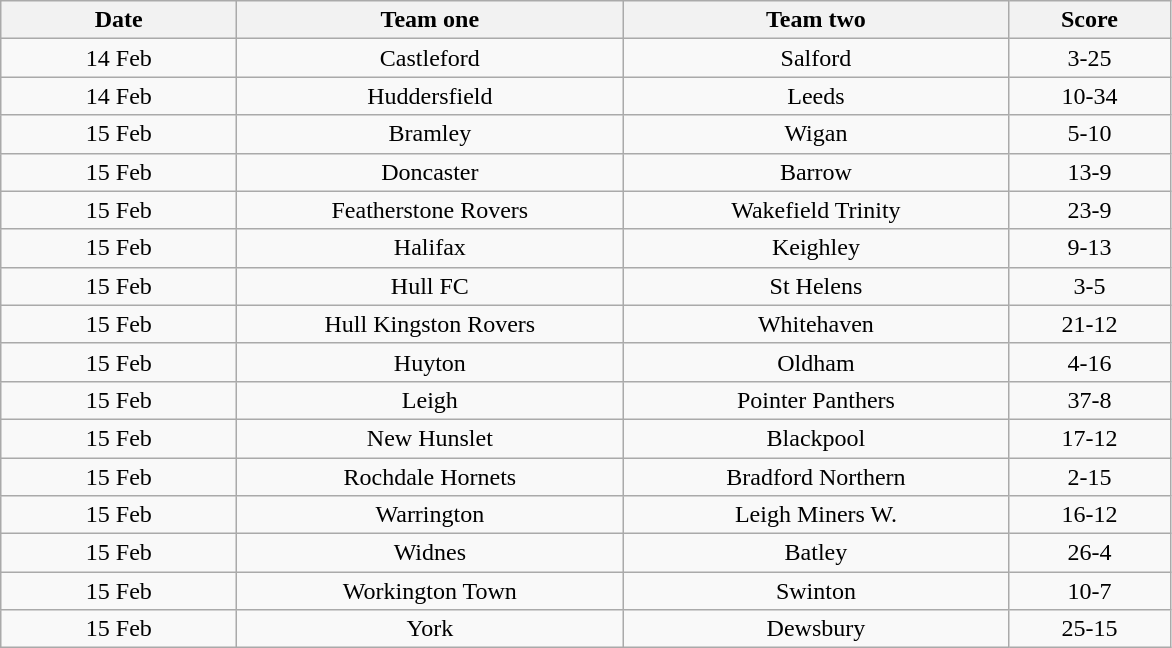<table class="wikitable" style="text-align: center">
<tr>
<th width=150>Date</th>
<th width=250>Team one</th>
<th width=250>Team two</th>
<th width=100>Score</th>
</tr>
<tr>
<td>14 Feb</td>
<td>Castleford</td>
<td>Salford</td>
<td>3-25</td>
</tr>
<tr>
<td>14 Feb</td>
<td>Huddersfield</td>
<td>Leeds</td>
<td>10-34</td>
</tr>
<tr>
<td>15 Feb</td>
<td>Bramley</td>
<td>Wigan</td>
<td>5-10</td>
</tr>
<tr>
<td>15 Feb</td>
<td>Doncaster</td>
<td>Barrow</td>
<td>13-9</td>
</tr>
<tr>
<td>15 Feb</td>
<td>Featherstone Rovers</td>
<td>Wakefield Trinity</td>
<td>23-9</td>
</tr>
<tr>
<td>15 Feb</td>
<td>Halifax</td>
<td>Keighley</td>
<td>9-13</td>
</tr>
<tr>
<td>15 Feb</td>
<td>Hull FC</td>
<td>St Helens</td>
<td>3-5</td>
</tr>
<tr>
<td>15 Feb</td>
<td>Hull Kingston Rovers</td>
<td>Whitehaven</td>
<td>21-12</td>
</tr>
<tr>
<td>15 Feb</td>
<td>Huyton</td>
<td>Oldham</td>
<td>4-16</td>
</tr>
<tr>
<td>15 Feb</td>
<td>Leigh</td>
<td>Pointer Panthers</td>
<td>37-8</td>
</tr>
<tr>
<td>15 Feb</td>
<td>New Hunslet</td>
<td>Blackpool</td>
<td>17-12</td>
</tr>
<tr>
<td>15 Feb</td>
<td>Rochdale Hornets</td>
<td>Bradford Northern</td>
<td>2-15</td>
</tr>
<tr>
<td>15 Feb</td>
<td>Warrington</td>
<td>Leigh Miners W.</td>
<td>16-12</td>
</tr>
<tr>
<td>15 Feb</td>
<td>Widnes</td>
<td>Batley</td>
<td>26-4</td>
</tr>
<tr>
<td>15 Feb</td>
<td>Workington Town</td>
<td>Swinton</td>
<td>10-7</td>
</tr>
<tr>
<td>15 Feb</td>
<td>York</td>
<td>Dewsbury</td>
<td>25-15</td>
</tr>
</table>
